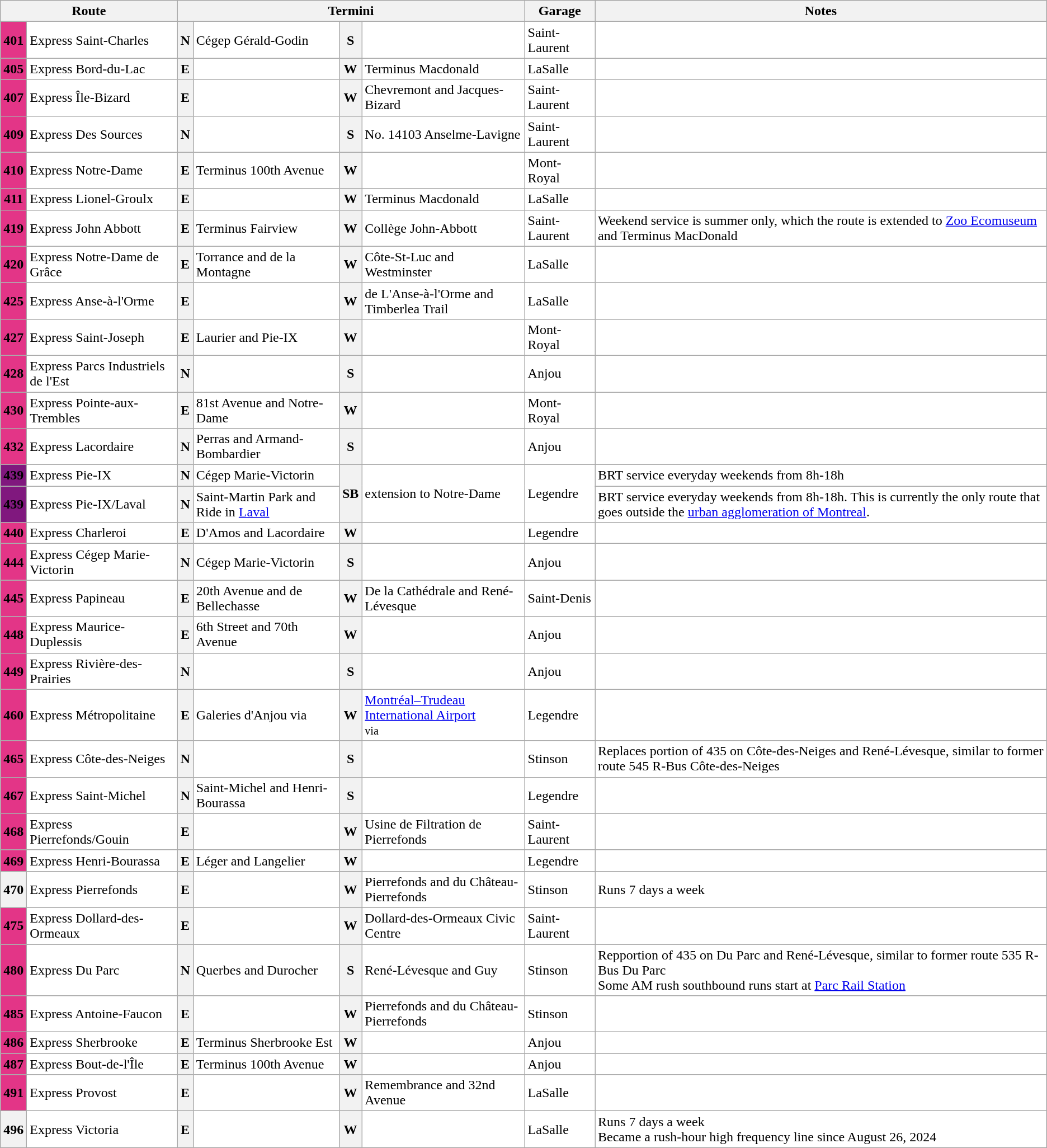<table class="wikitable" style="background:white;">
<tr>
<th colspan=2>Route</th>
<th colspan=4>Termini</th>
<th>Garage</th>
<th>Notes</th>
</tr>
<tr>
<th style="background:#e33587;"><span>401</span></th>
<td>Express Saint-Charles</td>
<th>N</th>
<td>Cégep Gérald-Godin</td>
<th>S</th>
<td></td>
<td>Saint-Laurent</td>
<td></td>
</tr>
<tr>
<th style="background:#e33587;"><span>405</span></th>
<td>Express Bord-du-Lac</td>
<th>E</th>
<td></td>
<th>W</th>
<td>Terminus Macdonald</td>
<td>LaSalle</td>
<td></td>
</tr>
<tr>
<th style="background:#e33587;"><span>407</span></th>
<td>Express Île-Bizard</td>
<th>E</th>
<td></td>
<th>W</th>
<td>Chevremont and Jacques-Bizard</td>
<td>Saint-Laurent</td>
<td></td>
</tr>
<tr>
<th style="background:#e33587;"><span>409</span></th>
<td>Express Des Sources</td>
<th>N</th>
<td></td>
<th>S</th>
<td>No. 14103 Anselme-Lavigne</td>
<td>Saint-Laurent</td>
<td></td>
</tr>
<tr>
<th style="background:#e33587;"><span>410</span></th>
<td>Express Notre-Dame</td>
<th>E</th>
<td>Terminus 100th Avenue</td>
<th>W</th>
<td></td>
<td>Mont-Royal</td>
<td></td>
</tr>
<tr>
<th style="background:#e33587;"><span>411</span></th>
<td>Express Lionel-Groulx</td>
<th>E</th>
<td></td>
<th>W</th>
<td>Terminus Macdonald</td>
<td>LaSalle</td>
<td></td>
</tr>
<tr>
<th style="background:#e33587;"><span>419</span></th>
<td>Express John Abbott</td>
<th>E</th>
<td>Terminus Fairview</td>
<th>W</th>
<td>Collège John-Abbott</td>
<td>Saint-Laurent</td>
<td>Weekend service is summer only, which the route is extended to <a href='#'>Zoo Ecomuseum</a> and Terminus MacDonald</td>
</tr>
<tr>
<th style="background:#e33587;"><span>420</span></th>
<td>Express Notre-Dame de Grâce</td>
<th>E</th>
<td>Torrance and de la Montagne</td>
<th>W</th>
<td>Côte-St-Luc and Westminster</td>
<td>LaSalle</td>
<td></td>
</tr>
<tr>
<th style="background:#e33587;"><span>425</span></th>
<td>Express Anse-à-l'Orme</td>
<th>E</th>
<td></td>
<th>W</th>
<td>de L'Anse-à-l'Orme and Timberlea Trail</td>
<td>LaSalle</td>
<td></td>
</tr>
<tr>
<th style="background:#e33587;"><span>427</span></th>
<td>Express Saint-Joseph</td>
<th>E</th>
<td>Laurier and Pie-IX</td>
<th>W</th>
<td></td>
<td>Mont-Royal</td>
<td></td>
</tr>
<tr>
<th style="background:#e33587;"><span>428</span></th>
<td>Express Parcs Industriels de l'Est</td>
<th>N</th>
<td></td>
<th>S</th>
<td></td>
<td>Anjou</td>
<td></td>
</tr>
<tr>
<th style="background:#e33587;"><span>430</span></th>
<td>Express Pointe-aux-Trembles</td>
<th>E</th>
<td>81st Avenue and Notre-Dame</td>
<th>W</th>
<td></td>
<td>Mont-Royal</td>
<td></td>
</tr>
<tr>
<th style="background:#e33587;"><span>432</span></th>
<td>Express Lacordaire</td>
<th>N</th>
<td>Perras and Armand-Bombardier</td>
<th>S</th>
<td></td>
<td>Anjou</td>
<td></td>
</tr>
<tr>
<td style=background:#80187e;><span><strong>439</strong></span></td>
<td>Express Pie-IX </td>
<th>N</th>
<td>Cégep Marie-Victorin</td>
<th rowspan="2">SB</th>
<td rowspan="2"> extension to Notre-Dame</td>
<td rowspan="2">Legendre</td>
<td>BRT service everyday weekends from 8h-18h</td>
</tr>
<tr>
<td style=background:#80187e;><span><strong>439</strong></span></td>
<td>Express Pie-IX/Laval</td>
<th>N</th>
<td>Saint-Martin Park and Ride in <a href='#'>Laval</a></td>
<td>BRT service everyday weekends from 8h-18h. This is currently the only route that goes outside the <a href='#'>urban agglomeration of Montreal</a>.</td>
</tr>
<tr>
<th style="background:#e33587;"><span>440</span></th>
<td>Express Charleroi</td>
<th>E</th>
<td>D'Amos and Lacordaire</td>
<th>W</th>
<td></td>
<td>Legendre</td>
<td></td>
</tr>
<tr>
<th style="background:#e33587;"><span>444</span></th>
<td>Express Cégep Marie-Victorin</td>
<th>N</th>
<td>Cégep Marie-Victorin</td>
<th>S</th>
<td></td>
<td>Anjou</td>
<td></td>
</tr>
<tr>
<th style="background:#e33587;"><span>445</span></th>
<td>Express Papineau</td>
<th>E</th>
<td>20th Avenue and de Bellechasse</td>
<th>W</th>
<td>De la Cathédrale and René-Lévesque</td>
<td>Saint-Denis</td>
<td></td>
</tr>
<tr>
<th style="background:#e33587;"><span>448</span></th>
<td>Express Maurice-Duplessis</td>
<th>E</th>
<td>6th Street and 70th Avenue</td>
<th>W</th>
<td></td>
<td>Anjou</td>
<td></td>
</tr>
<tr>
<th style="background:#e33587;"><span>449</span></th>
<td>Express Rivière-des-Prairies</td>
<th>N</th>
<td></td>
<th>S</th>
<td></td>
<td>Anjou</td>
<td></td>
</tr>
<tr>
<th style="background:#e33587;"><span>460</span></th>
<td>Express Métropolitaine</td>
<th>E</th>
<td>Galeries d'Anjou via </td>
<th>W</th>
<td><a href='#'>Montréal–Trudeau International Airport</a><br><small>via </small></td>
<td>Legendre</td>
<td></td>
</tr>
<tr>
<th style="background:#e33587;"><span>465</span></th>
<td>Express Côte-des-Neiges</td>
<th>N</th>
<td></td>
<th>S</th>
<td></td>
<td>Stinson</td>
<td>Replaces portion of 435 on Côte-des-Neiges and René-Lévesque, similar to former route 545 R-Bus Côte-des-Neiges</td>
</tr>
<tr>
<th style="background:#e33587;"><span>467</span></th>
<td>Express Saint-Michel</td>
<th>N</th>
<td>Saint-Michel and Henri-Bourassa</td>
<th>S</th>
<td></td>
<td>Legendre</td>
<td></td>
</tr>
<tr>
<th style="background:#e33587;"><span>468</span></th>
<td>Express Pierrefonds/Gouin</td>
<th>E</th>
<td></td>
<th>W</th>
<td>Usine de Filtration de Pierrefonds</td>
<td>Saint-Laurent</td>
<td></td>
</tr>
<tr>
<th style="background:#e33587;"><span>469</span></th>
<td>Express Henri-Bourassa</td>
<th>E</th>
<td>Léger and Langelier</td>
<th>W</th>
<td></td>
<td>Legendre</td>
<td></td>
</tr>
<tr>
<th><span>470</span></th>
<td>Express Pierrefonds</td>
<th>E</th>
<td></td>
<th>W</th>
<td>Pierrefonds and du Château-Pierrefonds</td>
<td>Stinson</td>
<td>Runs 7 days a week</td>
</tr>
<tr>
<th style="background:#e33587;"><span>475</span></th>
<td>Express Dollard-des-Ormeaux</td>
<th>E</th>
<td></td>
<th>W</th>
<td>Dollard-des-Ormeaux Civic Centre</td>
<td>Saint-Laurent</td>
<td></td>
</tr>
<tr>
<th style="background:#e33587;"><span>480</span></th>
<td>Express Du Parc</td>
<th>N</th>
<td>Querbes and Durocher</td>
<th>S</th>
<td>René-Lévesque and Guy</td>
<td>Stinson</td>
<td>Repportion of 435 on Du Parc and René-Lévesque, similar to former route 535 R-Bus Du Parc<br>Some AM rush southbound runs start at <a href='#'>Parc Rail Station</a></td>
</tr>
<tr>
<th style="background:#e33587;"><span>485</span></th>
<td>Express Antoine-Faucon</td>
<th>E</th>
<td></td>
<th>W</th>
<td>Pierrefonds and du Château-Pierrefonds</td>
<td>Stinson</td>
<td></td>
</tr>
<tr>
<th style="background:#e33587;"><span>486</span></th>
<td>Express Sherbrooke</td>
<th>E</th>
<td>Terminus Sherbrooke Est</td>
<th>W</th>
<td></td>
<td>Anjou</td>
<td></td>
</tr>
<tr>
<th style="background:#e33587;"><span>487</span></th>
<td>Express Bout-de-l'Île</td>
<th>E</th>
<td>Terminus 100th Avenue</td>
<th>W</th>
<td></td>
<td>Anjou</td>
<td></td>
</tr>
<tr>
<th style="background:#e33587;"><span>491</span></th>
<td>Express Provost</td>
<th>E</th>
<td></td>
<th>W</th>
<td>Remembrance and 32nd Avenue</td>
<td>LaSalle</td>
<td></td>
</tr>
<tr>
<th><span>496</span></th>
<td>Express Victoria</td>
<th>E</th>
<td></td>
<th>W</th>
<td></td>
<td>LaSalle</td>
<td>Runs 7 days a week<br>Became a rush-hour high frequency line since August 26, 2024</td>
</tr>
</table>
